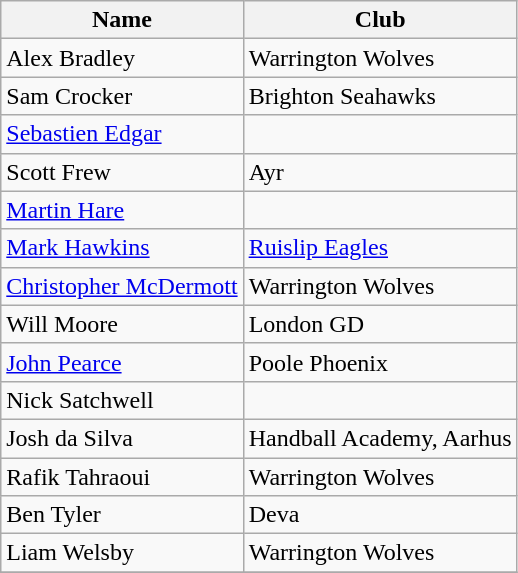<table class="wikitable">
<tr>
<th>Name</th>
<th>Club</th>
</tr>
<tr>
<td>Alex Bradley</td>
<td>Warrington Wolves</td>
</tr>
<tr>
<td>Sam Crocker</td>
<td>Brighton Seahawks</td>
</tr>
<tr>
<td><a href='#'>Sebastien Edgar</a></td>
<td></td>
</tr>
<tr>
<td>Scott Frew</td>
<td>Ayr</td>
</tr>
<tr>
<td><a href='#'>Martin Hare</a></td>
<td></td>
</tr>
<tr>
<td><a href='#'>Mark Hawkins</a></td>
<td><a href='#'>Ruislip Eagles</a></td>
</tr>
<tr>
<td><a href='#'>Christopher McDermott</a></td>
<td>Warrington Wolves</td>
</tr>
<tr>
<td>Will Moore</td>
<td>London GD</td>
</tr>
<tr>
<td><a href='#'>John Pearce</a></td>
<td>Poole Phoenix</td>
</tr>
<tr>
<td>Nick Satchwell</td>
<td></td>
</tr>
<tr>
<td>Josh da Silva</td>
<td>Handball Academy, Aarhus</td>
</tr>
<tr>
<td>Rafik Tahraoui</td>
<td>Warrington Wolves</td>
</tr>
<tr>
<td>Ben Tyler</td>
<td>Deva</td>
</tr>
<tr>
<td>Liam Welsby</td>
<td>Warrington Wolves</td>
</tr>
<tr>
</tr>
</table>
